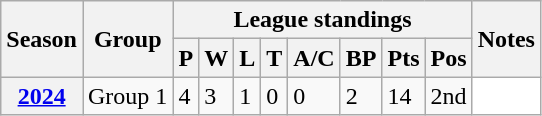<table class="wikitable sortable">
<tr>
<th scope="col" rowspan="2">Season</th>
<th scope="col" rowspan="2">Group</th>
<th scope="col" colspan="8">League standings</th>
<th scope="col" rowspan="2">Notes</th>
</tr>
<tr>
<th scope="col">P</th>
<th scope="col">W</th>
<th scope="col">L</th>
<th scope="col">T</th>
<th scope="col">A/C</th>
<th scope="col">BP</th>
<th scope="col">Pts</th>
<th scope="col">Pos</th>
</tr>
<tr>
<th scope="row"><a href='#'>2024</a></th>
<td>Group 1</td>
<td>4</td>
<td>3</td>
<td>1</td>
<td>0</td>
<td>0</td>
<td>2</td>
<td>14</td>
<td>2nd</td>
<td style="background: white;"></td>
</tr>
</table>
